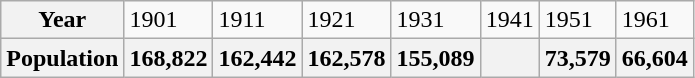<table class="wikitable">
<tr>
<th>Year</th>
<td>1901</td>
<td>1911</td>
<td>1921</td>
<td>1931</td>
<td>1941</td>
<td>1951</td>
<td>1961</td>
</tr>
<tr>
<th>Population</th>
<th>168,822</th>
<th>162,442</th>
<th>162,578</th>
<th>155,089</th>
<th></th>
<th>73,579</th>
<th>66,604</th>
</tr>
</table>
